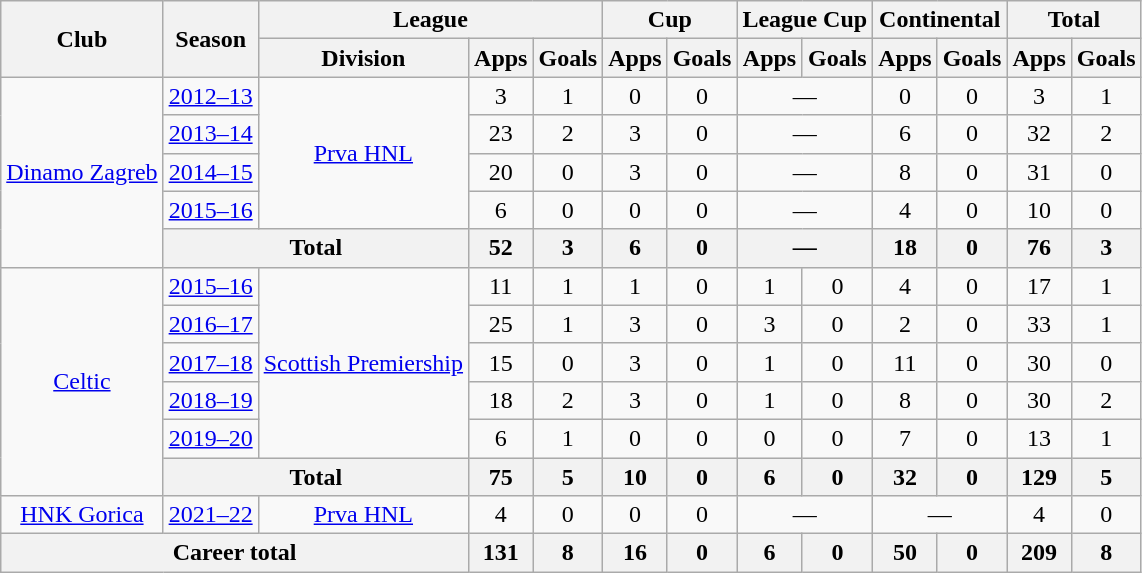<table class="wikitable" style="text-align: center">
<tr>
<th rowspan=2>Club</th>
<th rowspan=2>Season</th>
<th colspan=3>League</th>
<th colspan=2>Cup</th>
<th colspan=2>League Cup</th>
<th colspan=2>Continental</th>
<th colspan=2>Total</th>
</tr>
<tr>
<th>Division</th>
<th>Apps</th>
<th>Goals</th>
<th>Apps</th>
<th>Goals</th>
<th>Apps</th>
<th>Goals</th>
<th>Apps</th>
<th>Goals</th>
<th>Apps</th>
<th>Goals</th>
</tr>
<tr>
<td rowspan=5><a href='#'>Dinamo Zagreb</a></td>
<td><a href='#'>2012–13</a></td>
<td rowspan="4"><a href='#'>Prva HNL</a></td>
<td>3</td>
<td>1</td>
<td>0</td>
<td>0</td>
<td colspan=2>—</td>
<td>0</td>
<td>0</td>
<td>3</td>
<td>1</td>
</tr>
<tr>
<td><a href='#'>2013–14</a></td>
<td>23</td>
<td>2</td>
<td>3</td>
<td>0</td>
<td colspan=2>—</td>
<td>6</td>
<td>0</td>
<td>32</td>
<td>2</td>
</tr>
<tr>
<td><a href='#'>2014–15</a></td>
<td>20</td>
<td>0</td>
<td>3</td>
<td>0</td>
<td colspan=2>—</td>
<td>8</td>
<td>0</td>
<td>31</td>
<td>0</td>
</tr>
<tr>
<td><a href='#'>2015–16</a></td>
<td>6</td>
<td>0</td>
<td>0</td>
<td>0</td>
<td colspan=2>—</td>
<td>4</td>
<td>0</td>
<td>10</td>
<td>0</td>
</tr>
<tr>
<th colspan=2>Total</th>
<th>52</th>
<th>3</th>
<th>6</th>
<th>0</th>
<th colspan="2">—</th>
<th>18</th>
<th>0</th>
<th>76</th>
<th>3</th>
</tr>
<tr>
<td rowspan=6><a href='#'>Celtic</a></td>
<td><a href='#'>2015–16</a></td>
<td rowspan="5"><a href='#'>Scottish Premiership</a></td>
<td>11</td>
<td>1</td>
<td>1</td>
<td>0</td>
<td>1</td>
<td>0</td>
<td>4</td>
<td>0</td>
<td>17</td>
<td>1</td>
</tr>
<tr>
<td><a href='#'>2016–17</a></td>
<td>25</td>
<td>1</td>
<td>3</td>
<td>0</td>
<td>3</td>
<td>0</td>
<td>2</td>
<td>0</td>
<td>33</td>
<td>1</td>
</tr>
<tr>
<td><a href='#'>2017–18</a></td>
<td>15</td>
<td>0</td>
<td>3</td>
<td>0</td>
<td>1</td>
<td>0</td>
<td>11</td>
<td>0</td>
<td>30</td>
<td>0</td>
</tr>
<tr>
<td><a href='#'>2018–19</a></td>
<td>18</td>
<td>2</td>
<td>3</td>
<td>0</td>
<td>1</td>
<td>0</td>
<td>8</td>
<td>0</td>
<td>30</td>
<td>2</td>
</tr>
<tr>
<td><a href='#'>2019–20</a></td>
<td>6</td>
<td>1</td>
<td>0</td>
<td>0</td>
<td>0</td>
<td>0</td>
<td>7</td>
<td>0</td>
<td>13</td>
<td>1</td>
</tr>
<tr>
<th colspan=2>Total</th>
<th>75</th>
<th>5</th>
<th>10</th>
<th>0</th>
<th>6</th>
<th>0</th>
<th>32</th>
<th>0</th>
<th>129</th>
<th>5</th>
</tr>
<tr>
<td><a href='#'>HNK Gorica</a></td>
<td><a href='#'>2021–22</a></td>
<td><a href='#'>Prva HNL</a></td>
<td>4</td>
<td>0</td>
<td>0</td>
<td>0</td>
<td colspan=2>—</td>
<td colspan=2>—</td>
<td>4</td>
<td>0</td>
</tr>
<tr>
<th colspan=3>Career total</th>
<th>131</th>
<th>8</th>
<th>16</th>
<th>0</th>
<th>6</th>
<th>0</th>
<th>50</th>
<th>0</th>
<th>209</th>
<th>8</th>
</tr>
</table>
